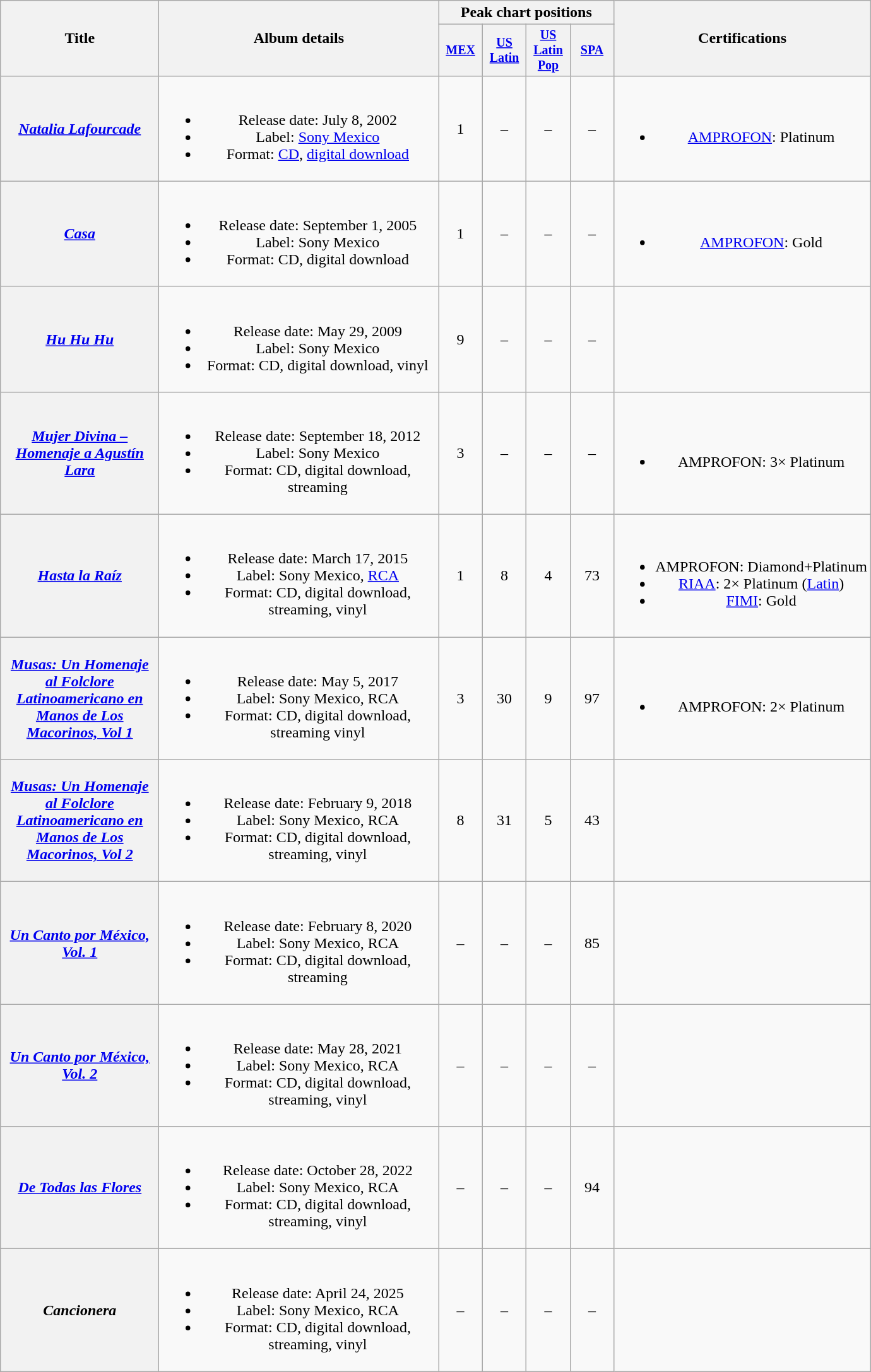<table class="wikitable plainrowheaders" style="text-align:center">
<tr>
<th scope="col" rowspan="2" style="width:10em;">Title</th>
<th scope="col" rowspan="2" style="width:18em;">Album details</th>
<th scope="col" colspan="4">Peak chart positions</th>
<th rowspan="2">Certifications</th>
</tr>
<tr style="font-size:smaller;">
<th scope="col" style="width:3em;"><a href='#'>MEX</a><br></th>
<th scope="col" style="width:3em;"><a href='#'>US<br>Latin</a><br></th>
<th scope="col" style="width:3em;"><a href='#'>US<br>Latin Pop</a><br></th>
<th scope="col" style="width:3em;"><a href='#'>SPA</a><br></th>
</tr>
<tr>
<th scope="row"><em><a href='#'>Natalia Lafourcade</a></em></th>
<td><br><ul><li>Release date: July 8, 2002</li><li>Label: <a href='#'>Sony Mexico</a></li><li>Format: <a href='#'>CD</a>, <a href='#'>digital download</a></li></ul></td>
<td>1</td>
<td>–</td>
<td>–</td>
<td>–</td>
<td><br><ul><li><a href='#'>AMPROFON</a>: Platinum</li></ul></td>
</tr>
<tr>
<th scope="row"><em><a href='#'>Casa</a></em></th>
<td><br><ul><li>Release date: September 1, 2005</li><li>Label: Sony Mexico</li><li>Format: CD, digital download</li></ul></td>
<td>1</td>
<td>–</td>
<td>–</td>
<td>–</td>
<td><br><ul><li><a href='#'>AMPROFON</a>: Gold</li></ul></td>
</tr>
<tr>
<th scope="row"><em><a href='#'>Hu Hu Hu</a></em></th>
<td><br><ul><li>Release date: May 29, 2009</li><li>Label: Sony Mexico</li><li>Format: CD, digital download, vinyl</li></ul></td>
<td>9</td>
<td>–</td>
<td>–</td>
<td>–</td>
<td></td>
</tr>
<tr>
<th scope="row"><em><a href='#'>Mujer Divina – Homenaje a Agustín Lara</a></em></th>
<td><br><ul><li>Release date: September 18, 2012</li><li>Label: Sony Mexico</li><li>Format: CD, digital download, streaming</li></ul></td>
<td>3</td>
<td>–</td>
<td>–</td>
<td>–</td>
<td><br><ul><li>AMPROFON: 3× Platinum</li></ul></td>
</tr>
<tr>
<th scope="row"><em><a href='#'>Hasta la Raíz</a></em></th>
<td><br><ul><li>Release date: March 17, 2015</li><li>Label: Sony Mexico, <a href='#'>RCA</a></li><li>Format: CD, digital download, streaming, vinyl</li></ul></td>
<td>1</td>
<td>8</td>
<td>4</td>
<td>73</td>
<td><br><ul><li>AMPROFON: Diamond+Platinum</li><li><a href='#'>RIAA</a>: 2× Platinum (<a href='#'>Latin</a>)</li><li><a href='#'>FIMI</a>: Gold</li></ul></td>
</tr>
<tr>
<th scope="row"><em><a href='#'>Musas: Un Homenaje al Folclore Latinoamericano en Manos de Los Macorinos, Vol 1</a></em></th>
<td><br><ul><li>Release date: May 5, 2017</li><li>Label: Sony Mexico, RCA</li><li>Format: CD, digital download, streaming vinyl</li></ul></td>
<td>3</td>
<td>30</td>
<td>9</td>
<td>97</td>
<td><br><ul><li>AMPROFON: 2× Platinum</li></ul></td>
</tr>
<tr>
<th scope="row"><em><a href='#'>Musas: Un Homenaje al Folclore Latinoamericano en Manos de Los Macorinos, Vol 2</a></em></th>
<td><br><ul><li>Release date: February 9, 2018</li><li>Label: Sony Mexico, RCA</li><li>Format: CD, digital download, streaming, vinyl</li></ul></td>
<td>8</td>
<td>31</td>
<td>5</td>
<td>43</td>
<td></td>
</tr>
<tr>
<th scope="row"><em><a href='#'>Un Canto por México, Vol. 1</a></em></th>
<td><br><ul><li>Release date: February 8, 2020</li><li>Label: Sony Mexico, RCA</li><li>Format: CD, digital download, streaming</li></ul></td>
<td>–</td>
<td>–</td>
<td>–</td>
<td>85</td>
<td></td>
</tr>
<tr>
<th scope="row"><em><a href='#'>Un Canto por México, Vol. 2</a></em></th>
<td><br><ul><li>Release date: May 28, 2021</li><li>Label: Sony Mexico, RCA</li><li>Format: CD, digital download, streaming, vinyl</li></ul></td>
<td>–</td>
<td>–</td>
<td>–</td>
<td>–</td>
<td></td>
</tr>
<tr>
<th scope="row"><em><a href='#'>De Todas las Flores</a></em></th>
<td><br><ul><li>Release date: October 28, 2022</li><li>Label: Sony Mexico, RCA</li><li>Format: CD, digital download, streaming, vinyl</li></ul></td>
<td>–</td>
<td>–</td>
<td>–</td>
<td>94</td>
<td></td>
</tr>
<tr>
<th scope="row"><em>Cancionera</em></th>
<td><br><ul><li>Release date: April 24, 2025</li><li>Label: Sony Mexico, RCA</li><li>Format: CD, digital download, streaming, vinyl</li></ul></td>
<td>–</td>
<td>–</td>
<td>–</td>
<td>–</td>
</tr>
</table>
